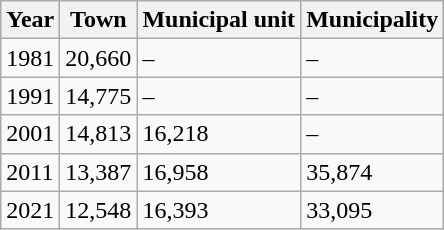<table class=wikitable>
<tr>
<th>Year</th>
<th>Town</th>
<th>Municipal unit</th>
<th>Municipality</th>
</tr>
<tr>
<td>1981</td>
<td>20,660</td>
<td>–</td>
<td>–</td>
</tr>
<tr>
<td>1991</td>
<td>14,775</td>
<td>–</td>
<td>–</td>
</tr>
<tr>
<td>2001</td>
<td>14,813</td>
<td>16,218</td>
<td>–</td>
</tr>
<tr>
<td>2011</td>
<td>13,387</td>
<td>16,958</td>
<td>35,874</td>
</tr>
<tr>
<td>2021</td>
<td>12,548</td>
<td>16,393</td>
<td>33,095</td>
</tr>
</table>
